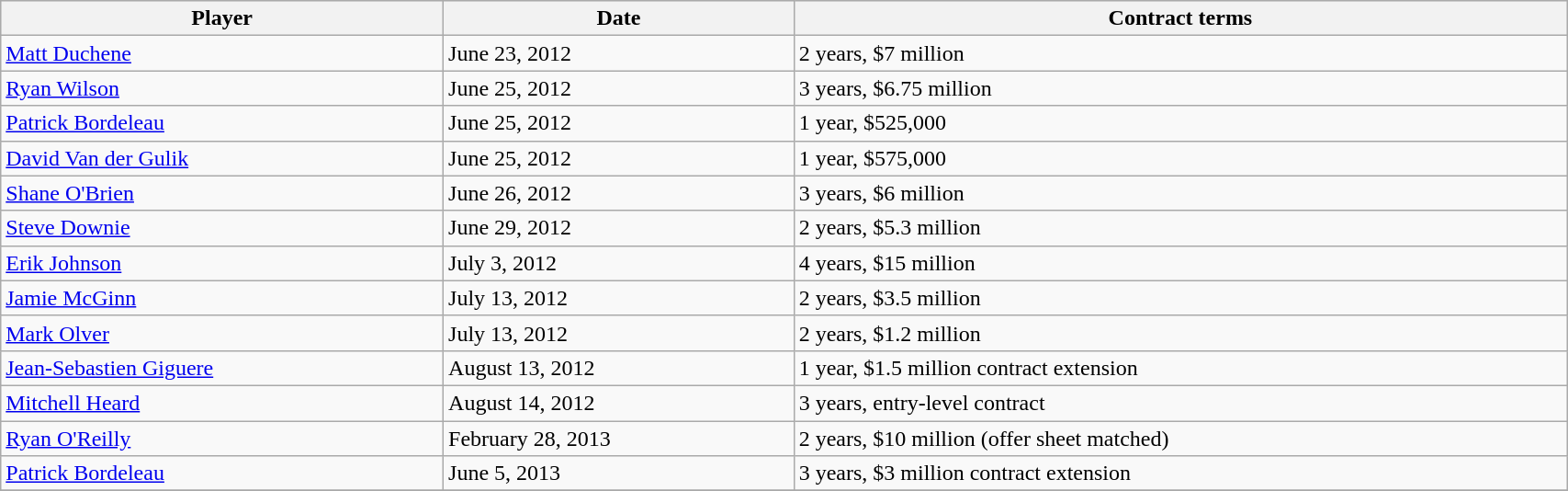<table class="wikitable" width=90%>
<tr align="center" bgcolor="#dddddd">
<th>Player</th>
<th>Date</th>
<th>Contract terms</th>
</tr>
<tr>
<td><a href='#'>Matt Duchene</a></td>
<td>June 23, 2012</td>
<td>2 years, $7 million</td>
</tr>
<tr>
<td><a href='#'>Ryan Wilson</a></td>
<td>June 25, 2012</td>
<td>3 years, $6.75 million</td>
</tr>
<tr>
<td><a href='#'>Patrick Bordeleau</a></td>
<td>June 25, 2012</td>
<td>1 year, $525,000</td>
</tr>
<tr>
<td><a href='#'>David Van der Gulik</a></td>
<td>June 25, 2012</td>
<td>1 year, $575,000</td>
</tr>
<tr>
<td><a href='#'>Shane O'Brien</a></td>
<td>June 26, 2012</td>
<td>3 years, $6 million</td>
</tr>
<tr>
<td><a href='#'>Steve Downie</a></td>
<td>June 29, 2012</td>
<td>2 years, $5.3 million</td>
</tr>
<tr>
<td><a href='#'>Erik Johnson</a></td>
<td>July 3, 2012</td>
<td>4 years, $15 million</td>
</tr>
<tr>
<td><a href='#'>Jamie McGinn</a></td>
<td>July 13, 2012</td>
<td>2 years, $3.5 million</td>
</tr>
<tr>
<td><a href='#'>Mark Olver</a></td>
<td>July 13, 2012</td>
<td>2 years, $1.2 million</td>
</tr>
<tr>
<td><a href='#'>Jean-Sebastien Giguere</a></td>
<td>August 13, 2012</td>
<td>1 year, $1.5 million contract extension</td>
</tr>
<tr>
<td><a href='#'>Mitchell Heard</a></td>
<td>August 14, 2012</td>
<td>3 years, entry-level contract</td>
</tr>
<tr>
<td><a href='#'>Ryan O'Reilly</a></td>
<td>February 28, 2013</td>
<td>2 years, $10 million (offer sheet matched)</td>
</tr>
<tr>
<td><a href='#'>Patrick Bordeleau</a></td>
<td>June 5, 2013</td>
<td>3 years, $3 million contract extension</td>
</tr>
<tr>
</tr>
</table>
